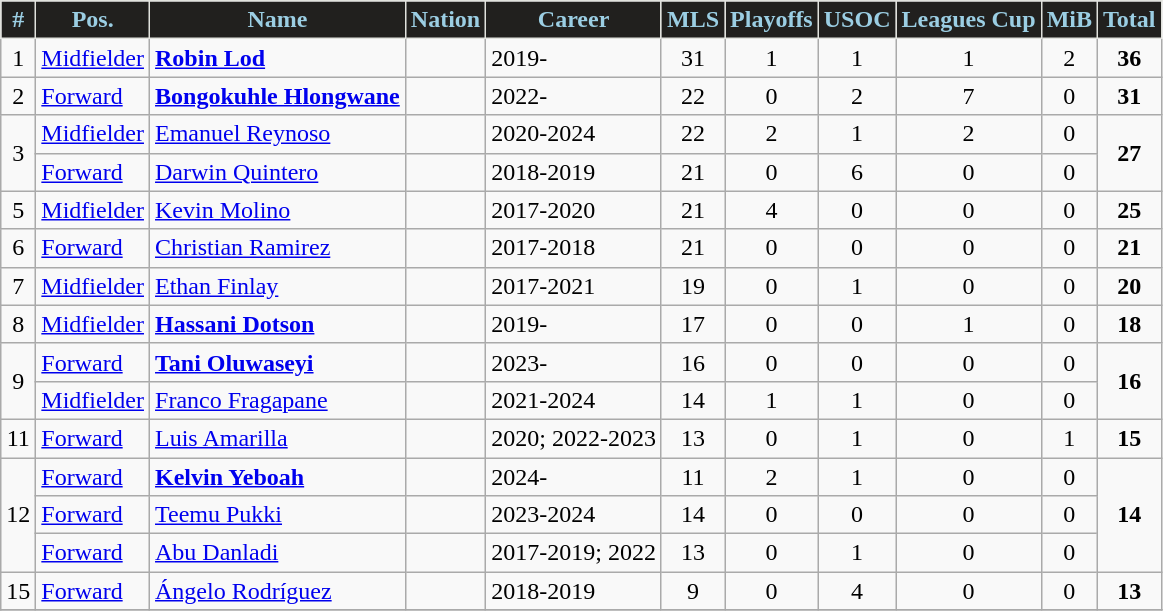<table class="wikitable sortable" style="text-align:center;">
<tr>
<th style="background:#21201E;color:#9BCEE3;border:1px solid #E1E2DD;" scope="col">#</th>
<th style="background:#21201E;color:#9BCEE3;border:1px solid #E1E2DD;" scope="col">Pos.</th>
<th style="background:#21201E;color:#9BCEE3;border:1px solid #E1E2DD;" scope="col">Name</th>
<th style="background:#21201E;color:#9BCEE3;border:1px solid #E1E2DD;" scope="col">Nation</th>
<th style="background:#21201E;color:#9BCEE3;border:1px solid #E1E2DD;" scope="col">Career</th>
<th style="background:#21201E;color:#9BCEE3;border:1px solid #E1E2DD;" scope="col">MLS</th>
<th style="background:#21201E;color:#9BCEE3;border:1px solid #E1E2DD;" scope="col">Playoffs</th>
<th style="background:#21201E;color:#9BCEE3;border:1px solid #E1E2DD;" scope="col">USOC</th>
<th style="background:#21201E;color:#9BCEE3;border:1px solid #E1E2DD;" scope="col">Leagues Cup</th>
<th style="background:#21201E;color:#9BCEE3;border:1px solid #E1E2DD;" scope="col">MiB</th>
<th style="background:#21201E;color:#9BCEE3;border:1px solid #E1E2DD;" scope="col">Total</th>
</tr>
<tr>
<td>1</td>
<td style="text-align:left;"><a href='#'>Midfielder</a></td>
<td style="text-align:left;"><strong><a href='#'>Robin Lod</a></strong></td>
<td style="text-align:left;"></td>
<td style="text-align:left;">2019-</td>
<td>31</td>
<td>1</td>
<td>1</td>
<td>1</td>
<td>2</td>
<td><strong>36</strong></td>
</tr>
<tr>
<td>2</td>
<td style="text-align:left;"><a href='#'>Forward</a></td>
<td style="text-align:left;"><strong><a href='#'>Bongokuhle Hlongwane</a></strong></td>
<td style="text-align:left;"></td>
<td style="text-align:left;">2022-</td>
<td>22</td>
<td>0</td>
<td>2</td>
<td>7</td>
<td>0</td>
<td><strong>31</strong></td>
</tr>
<tr>
<td rowspan="2">3</td>
<td style="text-align:left;"><a href='#'>Midfielder</a></td>
<td style="text-align:left;"><a href='#'>Emanuel Reynoso</a></td>
<td style="text-align:left;"></td>
<td style="text-align:left;">2020-2024</td>
<td>22</td>
<td>2</td>
<td>1</td>
<td>2</td>
<td>0</td>
<td rowspan="2"><strong>27</strong></td>
</tr>
<tr>
<td style="text-align:left;"><a href='#'>Forward</a></td>
<td style="text-align:left;"><a href='#'>Darwin Quintero</a></td>
<td style="text-align:left;"></td>
<td style="text-align:left;">2018-2019</td>
<td>21</td>
<td>0</td>
<td>6</td>
<td>0</td>
<td>0</td>
</tr>
<tr>
<td>5</td>
<td style="text-align:left;"><a href='#'>Midfielder</a></td>
<td style="text-align:left;"><a href='#'>Kevin Molino</a></td>
<td style="text-align:left;"></td>
<td style="text-align:left;">2017-2020</td>
<td>21</td>
<td>4</td>
<td>0</td>
<td>0</td>
<td>0</td>
<td><strong>25</strong></td>
</tr>
<tr>
<td>6</td>
<td style="text-align:left;"><a href='#'>Forward</a></td>
<td style="text-align:left;"><a href='#'>Christian Ramirez</a></td>
<td style="text-align:left;"></td>
<td style="text-align:left;">2017-2018</td>
<td>21</td>
<td>0</td>
<td>0</td>
<td>0</td>
<td>0</td>
<td><strong>21</strong></td>
</tr>
<tr>
<td>7</td>
<td style="text-align:left;"><a href='#'>Midfielder</a></td>
<td style="text-align:left;"><a href='#'>Ethan Finlay</a></td>
<td style="text-align:left;"></td>
<td style="text-align:left;">2017-2021</td>
<td>19</td>
<td>0</td>
<td>1</td>
<td>0</td>
<td>0</td>
<td><strong>20</strong></td>
</tr>
<tr>
<td>8</td>
<td style="text-align:left;"><a href='#'>Midfielder</a></td>
<td style="text-align:left;"><strong><a href='#'>Hassani Dotson</a></strong></td>
<td style="text-align:left;"></td>
<td style="text-align:left;">2019-</td>
<td>17</td>
<td>0</td>
<td>0</td>
<td>1</td>
<td>0</td>
<td><strong>18</strong></td>
</tr>
<tr>
<td rowspan="2">9</td>
<td style="text-align:left;"><a href='#'>Forward</a></td>
<td style="text-align:left;"><strong><a href='#'>Tani Oluwaseyi</a></strong></td>
<td style="text-align:left;"></td>
<td style="text-align:left;">2023-</td>
<td>16</td>
<td>0</td>
<td>0</td>
<td>0</td>
<td>0</td>
<td rowspan="2"><strong>16</strong></td>
</tr>
<tr>
<td style="text-align:left;"><a href='#'>Midfielder</a></td>
<td style="text-align:left;"><a href='#'>Franco Fragapane</a></td>
<td style="text-align:left;"></td>
<td style="text-align:left;">2021-2024</td>
<td>14</td>
<td>1</td>
<td>1</td>
<td>0</td>
<td>0</td>
</tr>
<tr>
<td>11</td>
<td style="text-align:left;"><a href='#'>Forward</a></td>
<td style="text-align:left;"><a href='#'>Luis Amarilla</a></td>
<td style="text-align:left;"></td>
<td style="text-align:left;">2020; 2022-2023</td>
<td>13</td>
<td>0</td>
<td>1</td>
<td>0</td>
<td>1</td>
<td><strong>15</strong></td>
</tr>
<tr>
<td rowspan="3">12</td>
<td style="text-align:left;"><a href='#'>Forward</a></td>
<td style="text-align:left;"><strong><a href='#'>Kelvin Yeboah</a></strong></td>
<td style="text-align:left;"></td>
<td style="text-align:left;">2024-</td>
<td>11</td>
<td>2</td>
<td>1</td>
<td>0</td>
<td>0</td>
<td rowspan="3"><strong>14</strong></td>
</tr>
<tr>
<td style="text-align:left;"><a href='#'>Forward</a></td>
<td style="text-align:left;"><a href='#'>Teemu Pukki</a></td>
<td style="text-align:left;"></td>
<td style="text-align:left;">2023-2024</td>
<td>14</td>
<td>0</td>
<td>0</td>
<td>0</td>
<td>0</td>
</tr>
<tr>
<td style="text-align:left;"><a href='#'>Forward</a></td>
<td style="text-align:left;"><a href='#'>Abu Danladi</a></td>
<td style="text-align:left;"></td>
<td style="text-align:left;">2017-2019; 2022</td>
<td>13</td>
<td>0</td>
<td>1</td>
<td>0</td>
<td>0</td>
</tr>
<tr>
<td>15</td>
<td style="text-align:left;"><a href='#'>Forward</a></td>
<td style="text-align:left;"><a href='#'>Ángelo Rodríguez</a></td>
<td style="text-align:left;"></td>
<td style="text-align:left;">2018-2019</td>
<td>9</td>
<td>0</td>
<td>4</td>
<td>0</td>
<td>0</td>
<td><strong>13</strong></td>
</tr>
<tr>
</tr>
</table>
